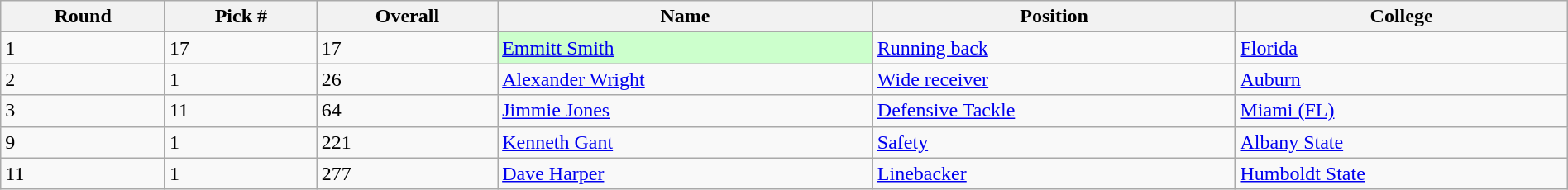<table class="wikitable sortable sortable" style="width: 100%">
<tr>
<th>Round</th>
<th>Pick #</th>
<th>Overall</th>
<th>Name</th>
<th>Position</th>
<th>College</th>
</tr>
<tr>
<td>1</td>
<td>17</td>
<td>17</td>
<td bgcolor="#CCFFCC"><a href='#'>Emmitt Smith</a></td>
<td><a href='#'>Running back</a></td>
<td><a href='#'>Florida</a></td>
</tr>
<tr>
<td>2</td>
<td>1</td>
<td>26</td>
<td><a href='#'>Alexander Wright</a></td>
<td><a href='#'>Wide receiver</a></td>
<td><a href='#'>Auburn</a></td>
</tr>
<tr>
<td>3</td>
<td>11</td>
<td>64</td>
<td><a href='#'>Jimmie Jones</a></td>
<td><a href='#'>Defensive Tackle</a></td>
<td><a href='#'>Miami (FL)</a></td>
</tr>
<tr>
<td>9</td>
<td>1</td>
<td>221</td>
<td><a href='#'>Kenneth Gant</a></td>
<td><a href='#'>Safety</a></td>
<td><a href='#'>Albany State</a></td>
</tr>
<tr>
<td>11</td>
<td>1</td>
<td>277</td>
<td><a href='#'>Dave Harper</a></td>
<td><a href='#'>Linebacker</a></td>
<td><a href='#'>Humboldt State</a></td>
</tr>
</table>
